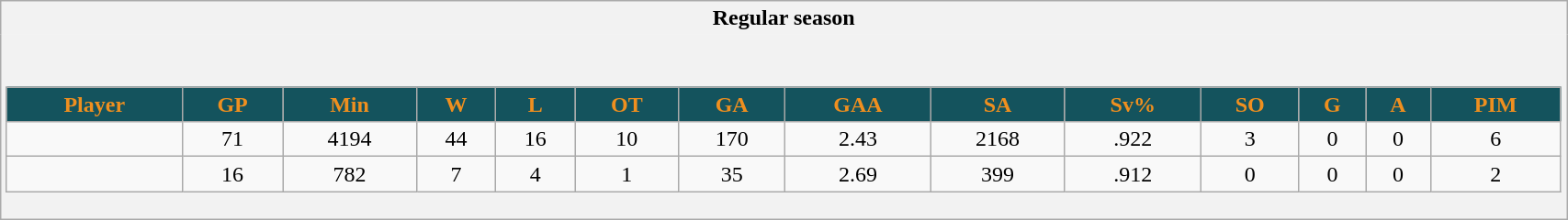<table class="wikitable" style="border: 1px solid #aaa;" width="90%">
<tr>
<th style="border: 0;">Regular season</th>
</tr>
<tr>
<td style="background: #f2f2f2; border: 0; text-align: center;"><br><table class="wikitable sortable" width="100%">
<tr align="center"  bgcolor="#dddddd">
<th style="background:#14535D; color:#EF8F1F">Player</th>
<th style="background:#14535D; color:#EF8F1F">GP</th>
<th style="background:#14535D; color:#EF8F1F">Min</th>
<th style="background:#14535D; color:#EF8F1F">W</th>
<th style="background:#14535D; color:#EF8F1F">L</th>
<th style="background:#14535D; color:#EF8F1F">OT</th>
<th style="background:#14535D; color:#EF8F1F">GA</th>
<th style="background:#14535D; color:#EF8F1F">GAA</th>
<th style="background:#14535D; color:#EF8F1F">SA</th>
<th style="background:#14535D; color:#EF8F1F">Sv%</th>
<th style="background:#14535D; color:#EF8F1F">SO</th>
<th style="background:#14535D; color:#EF8F1F">G</th>
<th style="background:#14535D; color:#EF8F1F">A</th>
<th style="background:#14535D; color:#EF8F1F">PIM</th>
</tr>
<tr align=center>
<td></td>
<td>71</td>
<td>4194</td>
<td>44</td>
<td>16</td>
<td>10</td>
<td>170</td>
<td>2.43</td>
<td>2168</td>
<td>.922</td>
<td>3</td>
<td>0</td>
<td>0</td>
<td>6</td>
</tr>
<tr align=center>
<td></td>
<td>16</td>
<td>782</td>
<td>7</td>
<td>4</td>
<td>1</td>
<td>35</td>
<td>2.69</td>
<td>399</td>
<td>.912</td>
<td>0</td>
<td>0</td>
<td>0</td>
<td>2</td>
</tr>
</table>
</td>
</tr>
</table>
